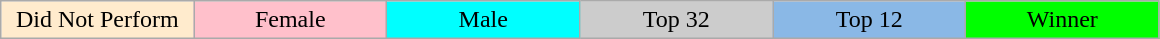<table class="wikitable" style="text-align:center;">
<tr>
<td style="background:#ffebcd; width:15%;">Did Not Perform</td>
<td style="background:pink; width:15%;">Female</td>
<td style="background:cyan; width:15%;">Male</td>
<td bgcolor="CCCCCC" width="15%">Top 32</td>
<td bgcolor="8AB8E6" width="15%">Top 12</td>
<td bgcolor="00FF00" width="15%">Winner</td>
</tr>
</table>
